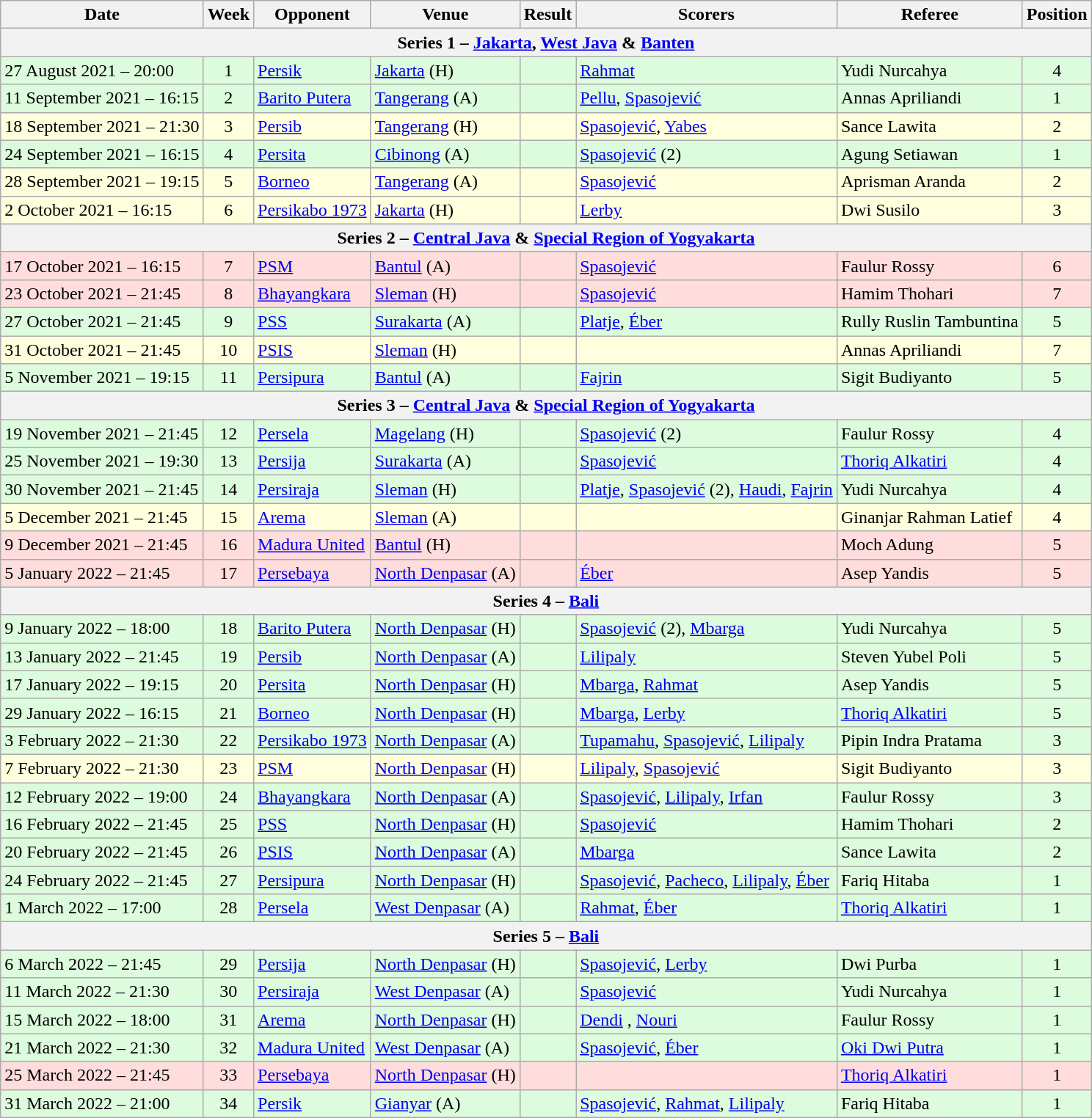<table class="wikitable">
<tr>
<th>Date</th>
<th>Week</th>
<th>Opponent</th>
<th>Venue</th>
<th>Result</th>
<th>Scorers</th>
<th>Referee</th>
<th>Position</th>
</tr>
<tr>
<th colspan="8">Series 1 – <a href='#'>Jakarta</a>, <a href='#'>West Java</a> & <a href='#'>Banten</a></th>
</tr>
<tr bgcolor = "#DDFCDD">
<td>27 August 2021 – 20:00</td>
<td align="center">1</td>
<td><a href='#'>Persik</a></td>
<td><a href='#'>Jakarta</a> (H)</td>
<td></td>
<td><a href='#'>Rahmat</a></td>
<td>Yudi Nurcahya</td>
<td align="center">4</td>
</tr>
<tr bgcolor = "#DDFCDD">
<td>11 September 2021 – 16:15</td>
<td align="center">2</td>
<td><a href='#'>Barito Putera</a></td>
<td><a href='#'>Tangerang</a> (A)</td>
<td></td>
<td><a href='#'>Pellu</a>, <a href='#'>Spasojević</a></td>
<td>Annas Apriliandi</td>
<td align="center">1</td>
</tr>
<tr bgcolor = "#FFFFDD">
<td>18 September 2021 – 21:30</td>
<td align="center">3</td>
<td><a href='#'>Persib</a></td>
<td><a href='#'>Tangerang</a> (H)</td>
<td></td>
<td><a href='#'>Spasojević</a>, <a href='#'>Yabes</a></td>
<td>Sance Lawita</td>
<td align="center">2</td>
</tr>
<tr bgcolor = "#DDFCDD">
<td>24 September 2021 – 16:15</td>
<td align="center">4</td>
<td><a href='#'>Persita</a></td>
<td><a href='#'>Cibinong</a> (A)</td>
<td></td>
<td><a href='#'>Spasojević</a> (2)</td>
<td>Agung Setiawan</td>
<td align="center">1</td>
</tr>
<tr bgcolor = "#FFFFDD">
<td>28 September 2021 – 19:15</td>
<td align="center">5</td>
<td><a href='#'>Borneo</a></td>
<td><a href='#'>Tangerang</a> (A)</td>
<td></td>
<td><a href='#'>Spasojević</a></td>
<td>Aprisman Aranda</td>
<td align="center">2</td>
</tr>
<tr bgcolor = "#FFFFDD">
<td>2 October 2021 – 16:15</td>
<td align="center">6</td>
<td><a href='#'>Persikabo 1973</a></td>
<td><a href='#'>Jakarta</a> (H)</td>
<td></td>
<td><a href='#'>Lerby</a></td>
<td>Dwi Susilo</td>
<td align="center">3</td>
</tr>
<tr>
<th colspan="8">Series 2 – <a href='#'>Central Java</a> & <a href='#'>Special Region of Yogyakarta</a></th>
</tr>
<tr bgcolor = "#FFDDDD">
<td>17 October 2021 – 16:15</td>
<td align="center">7</td>
<td><a href='#'>PSM</a></td>
<td><a href='#'>Bantul</a> (A)</td>
<td></td>
<td><a href='#'>Spasojević</a></td>
<td>Faulur Rossy</td>
<td align="center">6</td>
</tr>
<tr bgcolor = "#FFDDDD">
<td>23 October 2021 – 21:45</td>
<td align="center">8</td>
<td><a href='#'>Bhayangkara</a></td>
<td><a href='#'>Sleman</a> (H)</td>
<td></td>
<td><a href='#'>Spasojević</a></td>
<td>Hamim Thohari</td>
<td align="center">7</td>
</tr>
<tr bgcolor = "#DDFCDD">
<td>27 October 2021 – 21:45</td>
<td align="center">9</td>
<td><a href='#'>PSS</a></td>
<td><a href='#'>Surakarta</a> (A)</td>
<td></td>
<td><a href='#'>Platje</a>, <a href='#'>Éber</a></td>
<td>Rully Ruslin Tambuntina</td>
<td align="center">5</td>
</tr>
<tr bgcolor = "#FFFFDD">
<td>31 October 2021 – 21:45</td>
<td align="center">10</td>
<td><a href='#'>PSIS</a></td>
<td><a href='#'>Sleman</a> (H)</td>
<td></td>
<td></td>
<td>Annas Apriliandi</td>
<td align="center">7</td>
</tr>
<tr bgcolor = "#DDFCDD">
<td>5 November 2021 – 19:15</td>
<td align="center">11</td>
<td><a href='#'>Persipura</a></td>
<td><a href='#'>Bantul</a> (A)</td>
<td></td>
<td><a href='#'>Fajrin</a></td>
<td>Sigit Budiyanto</td>
<td align="center">5</td>
</tr>
<tr>
<th colspan="8">Series 3 – <a href='#'>Central Java</a> & <a href='#'>Special Region of Yogyakarta</a></th>
</tr>
<tr bgcolor = "#DDFCDD">
<td>19 November 2021 – 21:45</td>
<td align="center">12</td>
<td><a href='#'>Persela</a></td>
<td><a href='#'>Magelang</a> (H)</td>
<td></td>
<td><a href='#'>Spasojević</a> (2)</td>
<td>Faulur Rossy</td>
<td align="center">4</td>
</tr>
<tr bgcolor = "#DDFCDD">
<td>25 November 2021 – 19:30</td>
<td align="center">13</td>
<td><a href='#'>Persija</a></td>
<td><a href='#'>Surakarta</a> (A)</td>
<td></td>
<td><a href='#'>Spasojević</a></td>
<td><a href='#'>Thoriq Alkatiri</a></td>
<td align="center">4</td>
</tr>
<tr bgcolor = "#DDFCDD">
<td>30 November 2021 – 21:45</td>
<td align="center">14</td>
<td><a href='#'>Persiraja</a></td>
<td><a href='#'>Sleman</a> (H)</td>
<td></td>
<td><a href='#'>Platje</a>, <a href='#'>Spasojević</a> (2), <a href='#'>Haudi</a>, <a href='#'>Fajrin</a></td>
<td>Yudi Nurcahya</td>
<td align="center">4</td>
</tr>
<tr bgcolor = "#FFFFDD">
<td>5 December 2021 – 21:45</td>
<td align="center">15</td>
<td><a href='#'>Arema</a></td>
<td><a href='#'>Sleman</a> (A)</td>
<td></td>
<td></td>
<td>Ginanjar Rahman Latief</td>
<td align="center">4</td>
</tr>
<tr bgcolor = "#FFDDDD">
<td>9 December 2021 – 21:45</td>
<td align="center">16</td>
<td><a href='#'>Madura United</a></td>
<td><a href='#'>Bantul</a> (H)</td>
<td></td>
<td></td>
<td>Moch Adung</td>
<td align="center">5</td>
</tr>
<tr bgcolor = "#FFDDDD">
<td>5 January 2022 – 21:45</td>
<td align="center">17</td>
<td><a href='#'>Persebaya</a></td>
<td><a href='#'>North Denpasar</a> (A)</td>
<td></td>
<td><a href='#'>Éber</a></td>
<td>Asep Yandis</td>
<td align="center">5</td>
</tr>
<tr>
<th colspan="8">Series 4 – <a href='#'>Bali</a></th>
</tr>
<tr bgcolor = "#DDFCDD">
<td>9 January 2022 – 18:00</td>
<td align="center">18</td>
<td><a href='#'>Barito Putera</a></td>
<td><a href='#'>North Denpasar</a> (H)</td>
<td></td>
<td><a href='#'>Spasojević</a> (2), <a href='#'>Mbarga</a></td>
<td>Yudi Nurcahya</td>
<td align="center">5</td>
</tr>
<tr bgcolor = "#DDFCDD">
<td>13 January 2022 – 21:45</td>
<td align="center">19</td>
<td><a href='#'>Persib</a></td>
<td><a href='#'>North Denpasar</a> (A)</td>
<td></td>
<td><a href='#'>Lilipaly</a></td>
<td>Steven Yubel Poli</td>
<td align="center">5</td>
</tr>
<tr bgcolor = "#DDFCDD">
<td>17 January 2022 – 19:15</td>
<td align="center">20</td>
<td><a href='#'>Persita</a></td>
<td><a href='#'>North Denpasar</a> (H)</td>
<td></td>
<td><a href='#'>Mbarga</a>, <a href='#'>Rahmat</a></td>
<td>Asep Yandis</td>
<td align="center">5</td>
</tr>
<tr bgcolor = "#DDFCDD">
<td>29 January 2022 – 16:15</td>
<td align="center">21</td>
<td><a href='#'>Borneo</a></td>
<td><a href='#'>North Denpasar</a> (H)</td>
<td></td>
<td><a href='#'>Mbarga</a>, <a href='#'>Lerby</a></td>
<td><a href='#'>Thoriq Alkatiri</a></td>
<td align="center">5</td>
</tr>
<tr bgcolor = "#DDFCDD">
<td>3 February 2022 – 21:30</td>
<td align="center">22</td>
<td><a href='#'>Persikabo 1973</a></td>
<td><a href='#'>North Denpasar</a> (A)</td>
<td></td>
<td><a href='#'>Tupamahu</a>, <a href='#'>Spasojević</a>, <a href='#'>Lilipaly</a></td>
<td>Pipin Indra Pratama</td>
<td align="center">3</td>
</tr>
<tr bgcolor = "#FFFFDD">
<td>7 February 2022 – 21:30</td>
<td align="center">23</td>
<td><a href='#'>PSM</a></td>
<td><a href='#'>North Denpasar</a> (H)</td>
<td></td>
<td><a href='#'>Lilipaly</a>, <a href='#'>Spasojević</a></td>
<td>Sigit Budiyanto</td>
<td align="center">3</td>
</tr>
<tr bgcolor = "#DDFCDD">
<td>12 February 2022 – 19:00</td>
<td align="center">24</td>
<td><a href='#'>Bhayangkara</a></td>
<td><a href='#'>North Denpasar</a> (A)</td>
<td></td>
<td><a href='#'>Spasojević</a>, <a href='#'>Lilipaly</a>, <a href='#'>Irfan</a></td>
<td>Faulur Rossy</td>
<td align="center">3</td>
</tr>
<tr bgcolor = "#DDFCDD">
<td>16 February 2022 – 21:45</td>
<td align="center">25</td>
<td><a href='#'>PSS</a></td>
<td><a href='#'>North Denpasar</a> (H)</td>
<td></td>
<td><a href='#'>Spasojević</a></td>
<td>Hamim Thohari</td>
<td align="center">2</td>
</tr>
<tr bgcolor = "#DDFCDD">
<td>20 February 2022 – 21:45</td>
<td align="center">26</td>
<td><a href='#'>PSIS</a></td>
<td><a href='#'>North Denpasar</a> (A)</td>
<td></td>
<td><a href='#'>Mbarga</a></td>
<td>Sance Lawita</td>
<td align="center">2</td>
</tr>
<tr bgcolor = "#DDFCDD">
<td>24 February 2022 – 21:45</td>
<td align="center">27</td>
<td><a href='#'>Persipura</a></td>
<td><a href='#'>North Denpasar</a> (H)</td>
<td></td>
<td><a href='#'>Spasojević</a>, <a href='#'>Pacheco</a>, <a href='#'>Lilipaly</a>, <a href='#'>Éber</a></td>
<td>Fariq Hitaba</td>
<td align="center">1</td>
</tr>
<tr bgcolor = "#DDFCDD">
<td>1 March 2022 – 17:00</td>
<td align="center">28</td>
<td><a href='#'>Persela</a></td>
<td><a href='#'>West Denpasar</a> (A)</td>
<td></td>
<td><a href='#'>Rahmat</a>, <a href='#'>Éber</a></td>
<td><a href='#'>Thoriq Alkatiri</a></td>
<td align="center">1</td>
</tr>
<tr>
<th colspan="8">Series 5 – <a href='#'>Bali</a></th>
</tr>
<tr bgcolor = "#DDFCDD">
<td>6 March 2022 – 21:45</td>
<td align="center">29</td>
<td><a href='#'>Persija</a></td>
<td><a href='#'>North Denpasar</a> (H)</td>
<td></td>
<td><a href='#'>Spasojević</a>, <a href='#'>Lerby</a></td>
<td>Dwi Purba</td>
<td align="center">1</td>
</tr>
<tr bgcolor = "#DDFCDD">
<td>11 March 2022 – 21:30</td>
<td align="center">30</td>
<td><a href='#'>Persiraja</a></td>
<td><a href='#'>West Denpasar</a> (A)</td>
<td></td>
<td><a href='#'>Spasojević</a></td>
<td>Yudi Nurcahya</td>
<td align="center">1</td>
</tr>
<tr bgcolor = "#DDFCDD">
<td>15 March 2022 – 18:00</td>
<td align="center">31</td>
<td><a href='#'>Arema</a></td>
<td><a href='#'>North Denpasar</a> (H)</td>
<td></td>
<td><a href='#'>Dendi</a> , <a href='#'>Nouri</a></td>
<td>Faulur Rossy</td>
<td align="center">1</td>
</tr>
<tr bgcolor = "#DDFCDD">
<td>21 March 2022 – 21:30</td>
<td align="center">32</td>
<td><a href='#'>Madura United</a></td>
<td><a href='#'>West Denpasar</a> (A)</td>
<td></td>
<td><a href='#'>Spasojević</a>, <a href='#'>Éber</a></td>
<td><a href='#'>Oki Dwi Putra</a></td>
<td align="center">1</td>
</tr>
<tr bgcolor = "#FFDDDD">
<td>25 March 2022 – 21:45</td>
<td align="center">33</td>
<td><a href='#'>Persebaya</a></td>
<td><a href='#'>North Denpasar</a> (H)</td>
<td></td>
<td></td>
<td><a href='#'>Thoriq Alkatiri</a></td>
<td align="center">1</td>
</tr>
<tr bgcolor = "#DDFCDD">
<td>31 March 2022 – 21:00</td>
<td align="center">34</td>
<td><a href='#'>Persik</a></td>
<td><a href='#'>Gianyar</a> (A)</td>
<td></td>
<td><a href='#'>Spasojević</a>, <a href='#'>Rahmat</a>, <a href='#'>Lilipaly</a></td>
<td>Fariq Hitaba</td>
<td align="center">1</td>
</tr>
</table>
